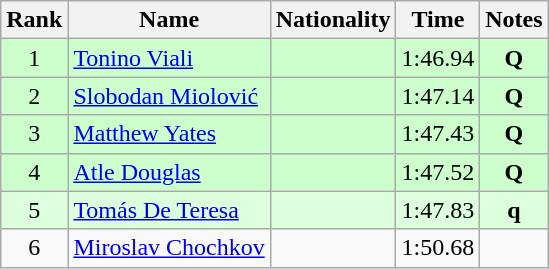<table class="wikitable sortable" style="text-align:center">
<tr>
<th>Rank</th>
<th>Name</th>
<th>Nationality</th>
<th>Time</th>
<th>Notes</th>
</tr>
<tr bgcolor=ccffcc>
<td>1</td>
<td align=left><a href='#'>Tonino Viali</a></td>
<td align=left></td>
<td>1:46.94</td>
<td><strong>Q</strong></td>
</tr>
<tr bgcolor=ccffcc>
<td>2</td>
<td align=left><a href='#'>Slobodan Miolović</a></td>
<td align=left></td>
<td>1:47.14</td>
<td><strong>Q</strong></td>
</tr>
<tr bgcolor=ccffcc>
<td>3</td>
<td align=left><a href='#'>Matthew Yates</a></td>
<td align=left></td>
<td>1:47.43</td>
<td><strong>Q</strong></td>
</tr>
<tr bgcolor=ccffcc>
<td>4</td>
<td align=left><a href='#'>Atle Douglas</a></td>
<td align=left></td>
<td>1:47.52</td>
<td><strong>Q</strong></td>
</tr>
<tr bgcolor=ddffdd>
<td>5</td>
<td align=left><a href='#'>Tomás De Teresa</a></td>
<td align=left></td>
<td>1:47.83</td>
<td><strong>q</strong></td>
</tr>
<tr>
<td>6</td>
<td align=left><a href='#'>Miroslav Chochkov</a></td>
<td align=left></td>
<td>1:50.68</td>
<td></td>
</tr>
</table>
